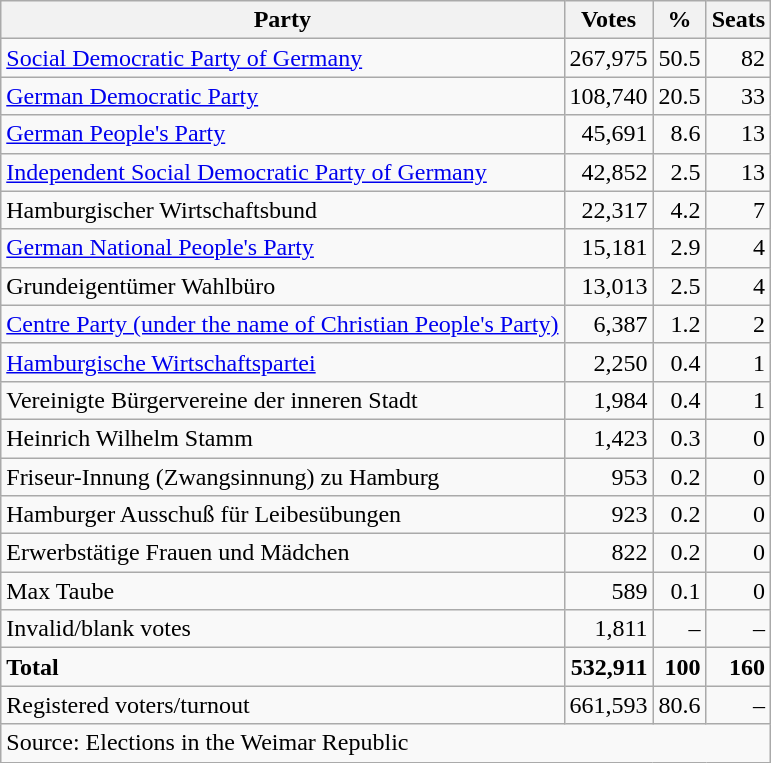<table class="wikitable" style="text-align:right">
<tr>
<th>Party</th>
<th>Votes</th>
<th>%</th>
<th>Seats</th>
</tr>
<tr>
<td align="left"><a href='#'>Social Democratic Party of Germany</a></td>
<td>267,975</td>
<td>50.5</td>
<td>82</td>
</tr>
<tr>
<td align="left"><a href='#'>German Democratic Party</a></td>
<td>108,740</td>
<td>20.5</td>
<td>33</td>
</tr>
<tr>
<td align="left"><a href='#'>German People's Party</a></td>
<td>45,691</td>
<td>8.6</td>
<td>13</td>
</tr>
<tr>
<td align="left"><a href='#'>Independent Social Democratic Party of Germany</a></td>
<td>42,852</td>
<td>2.5</td>
<td>13</td>
</tr>
<tr>
<td align="left">Hamburgischer Wirtschaftsbund</td>
<td>22,317</td>
<td>4.2</td>
<td>7</td>
</tr>
<tr>
<td align="left"><a href='#'>German National People's Party</a></td>
<td>15,181</td>
<td>2.9</td>
<td>4</td>
</tr>
<tr>
<td align="left">Grundeigentümer Wahlbüro</td>
<td>13,013</td>
<td>2.5</td>
<td>4</td>
</tr>
<tr>
<td align="left"><a href='#'>Centre Party (under the name of Christian People's Party)</a></td>
<td>6,387</td>
<td>1.2</td>
<td>2</td>
</tr>
<tr>
<td align="left"><a href='#'>Hamburgische Wirtschaftspartei</a></td>
<td>2,250</td>
<td>0.4</td>
<td>1</td>
</tr>
<tr>
<td align="left">Vereinigte Bürgervereine der inneren Stadt</td>
<td>1,984</td>
<td>0.4</td>
<td>1</td>
</tr>
<tr>
<td align="left">Heinrich Wilhelm Stamm</td>
<td>1,423</td>
<td>0.3</td>
<td>0</td>
</tr>
<tr>
<td align="left">Friseur-Innung (Zwangsinnung) zu Hamburg</td>
<td>953</td>
<td>0.2</td>
<td>0</td>
</tr>
<tr>
<td align="left">Hamburger Ausschuß für Leibesübungen</td>
<td>923</td>
<td>0.2</td>
<td>0</td>
</tr>
<tr>
<td align="left">Erwerbstätige Frauen und Mädchen</td>
<td>822</td>
<td>0.2</td>
<td>0</td>
</tr>
<tr>
<td align="left">Max Taube</td>
<td>589</td>
<td>0.1</td>
<td>0</td>
</tr>
<tr>
<td align="left">Invalid/blank votes</td>
<td>1,811</td>
<td>–</td>
<td>–</td>
</tr>
<tr>
<td align="left"><strong>Total</strong></td>
<td><strong>532,911</strong></td>
<td><strong>100</strong></td>
<td><strong>160</strong></td>
</tr>
<tr>
<td align="left">Registered voters/turnout</td>
<td>661,593</td>
<td>80.6</td>
<td>–</td>
</tr>
<tr>
<td colspan="4" align="left">Source: Elections in the Weimar Republic</td>
</tr>
</table>
